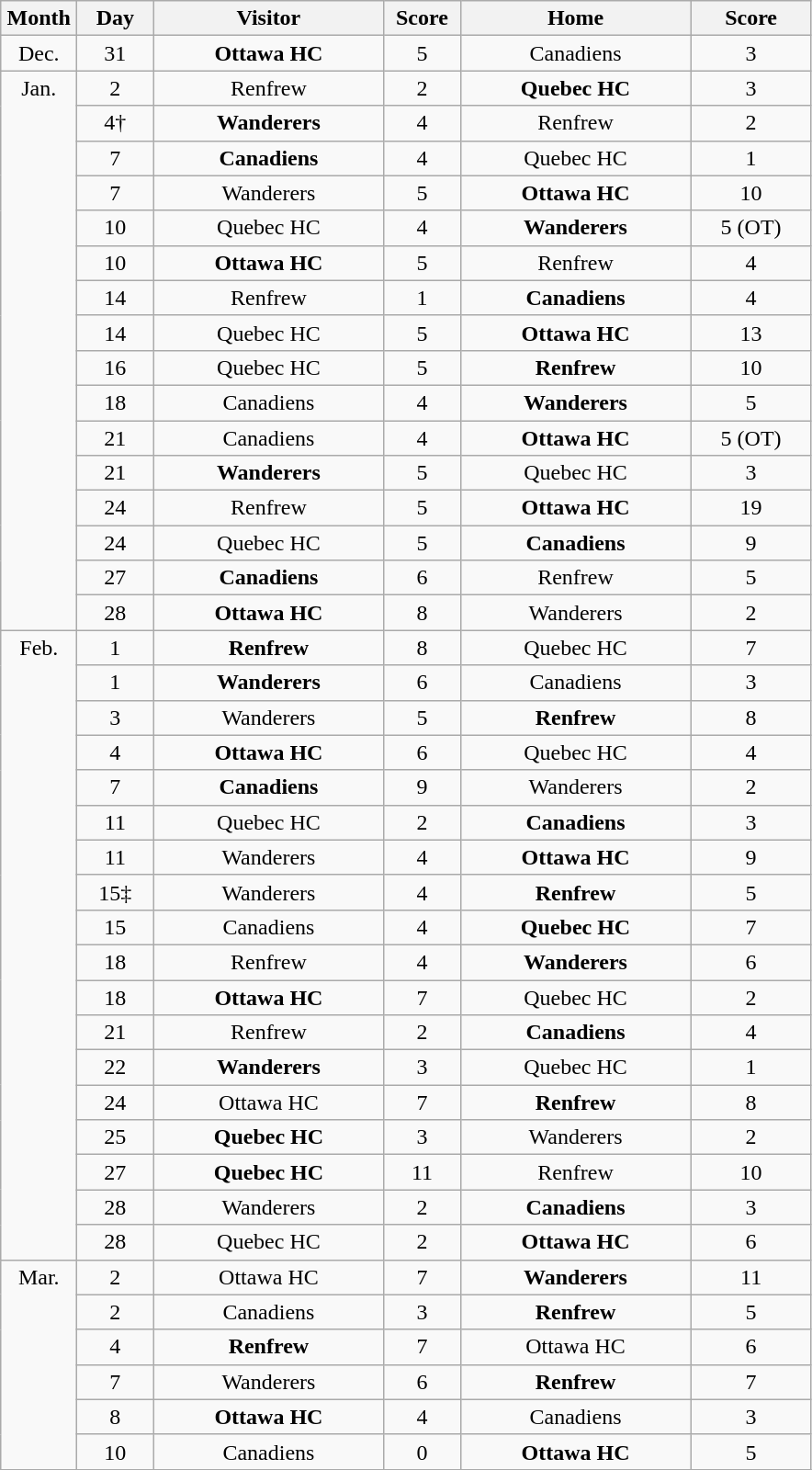<table class="wikitable" style="text-align:center;">
<tr>
<th style="width:3em">Month</th>
<th style="width:3em">Day</th>
<th style="width:10em">Visitor</th>
<th style="width:3em">Score</th>
<th style="width:10em">Home</th>
<th style="width:5em">Score</th>
</tr>
<tr>
<td>Dec.</td>
<td>31</td>
<td><strong>Ottawa HC</strong></td>
<td>5</td>
<td>Canadiens</td>
<td>3</td>
</tr>
<tr>
<td rowspan=16 valign=top>Jan.</td>
<td>2</td>
<td>Renfrew</td>
<td>2</td>
<td><strong> Quebec HC</strong></td>
<td>3</td>
</tr>
<tr>
<td>4†</td>
<td><strong>Wanderers</strong></td>
<td>4</td>
<td>Renfrew</td>
<td>2</td>
</tr>
<tr>
<td>7</td>
<td><strong>Canadiens</strong></td>
<td>4</td>
<td>Quebec HC</td>
<td>1</td>
</tr>
<tr>
<td>7</td>
<td>Wanderers</td>
<td>5</td>
<td><strong>Ottawa HC</strong></td>
<td>10</td>
</tr>
<tr>
<td>10</td>
<td>Quebec HC</td>
<td>4</td>
<td><strong>Wanderers</strong></td>
<td>5 (OT)</td>
</tr>
<tr>
<td>10</td>
<td><strong>Ottawa HC</strong></td>
<td>5</td>
<td>Renfrew</td>
<td>4</td>
</tr>
<tr>
<td>14</td>
<td>Renfrew</td>
<td>1</td>
<td><strong>Canadiens</strong></td>
<td>4</td>
</tr>
<tr>
<td>14</td>
<td>Quebec HC</td>
<td>5</td>
<td><strong>Ottawa HC</strong></td>
<td>13</td>
</tr>
<tr>
<td>16</td>
<td>Quebec HC</td>
<td>5</td>
<td><strong>Renfrew</strong></td>
<td>10</td>
</tr>
<tr>
<td>18</td>
<td>Canadiens</td>
<td>4</td>
<td><strong>Wanderers</strong></td>
<td>5</td>
</tr>
<tr>
<td>21</td>
<td>Canadiens</td>
<td>4</td>
<td><strong>Ottawa HC</strong></td>
<td>5 (OT)</td>
</tr>
<tr>
<td>21</td>
<td><strong>Wanderers</strong></td>
<td>5</td>
<td>Quebec HC</td>
<td>3</td>
</tr>
<tr>
<td>24</td>
<td>Renfrew</td>
<td>5</td>
<td><strong>Ottawa HC</strong></td>
<td>19</td>
</tr>
<tr>
<td>24</td>
<td>Quebec HC</td>
<td>5</td>
<td><strong>Canadiens</strong></td>
<td>9</td>
</tr>
<tr>
<td>27</td>
<td><strong>Canadiens</strong></td>
<td>6</td>
<td>Renfrew</td>
<td>5</td>
</tr>
<tr>
<td>28</td>
<td><strong>Ottawa HC</strong></td>
<td>8</td>
<td>Wanderers</td>
<td>2</td>
</tr>
<tr>
<td rowspan=18 valign=top>Feb.</td>
<td>1</td>
<td><strong>Renfrew</strong></td>
<td>8</td>
<td>Quebec HC</td>
<td>7</td>
</tr>
<tr>
<td>1</td>
<td><strong>Wanderers</strong></td>
<td>6</td>
<td>Canadiens</td>
<td>3</td>
</tr>
<tr>
<td>3</td>
<td>Wanderers</td>
<td>5</td>
<td><strong>Renfrew</strong></td>
<td>8</td>
</tr>
<tr>
<td>4</td>
<td><strong>Ottawa HC</strong></td>
<td>6</td>
<td>Quebec HC</td>
<td>4</td>
</tr>
<tr>
<td>7</td>
<td><strong>Canadiens</strong></td>
<td>9</td>
<td>Wanderers</td>
<td>2</td>
</tr>
<tr>
<td>11</td>
<td>Quebec HC</td>
<td>2</td>
<td><strong>Canadiens</strong></td>
<td>3</td>
</tr>
<tr>
<td>11</td>
<td>Wanderers</td>
<td>4</td>
<td><strong>Ottawa HC</strong></td>
<td>9</td>
</tr>
<tr>
<td>15‡</td>
<td>Wanderers</td>
<td>4</td>
<td><strong>Renfrew</strong></td>
<td>5</td>
</tr>
<tr>
<td>15</td>
<td>Canadiens</td>
<td>4</td>
<td><strong>Quebec HC</strong></td>
<td>7</td>
</tr>
<tr>
<td>18</td>
<td>Renfrew</td>
<td>4</td>
<td><strong>Wanderers</strong></td>
<td>6</td>
</tr>
<tr>
<td>18</td>
<td><strong>Ottawa HC</strong></td>
<td>7</td>
<td>Quebec HC</td>
<td>2</td>
</tr>
<tr>
<td>21</td>
<td>Renfrew</td>
<td>2</td>
<td><strong>Canadiens</strong></td>
<td>4</td>
</tr>
<tr>
<td>22</td>
<td><strong>Wanderers</strong></td>
<td>3</td>
<td>Quebec HC</td>
<td>1</td>
</tr>
<tr>
<td>24</td>
<td>Ottawa HC</td>
<td>7</td>
<td><strong>Renfrew</strong></td>
<td>8</td>
</tr>
<tr>
<td>25</td>
<td><strong>Quebec HC</strong></td>
<td>3</td>
<td>Wanderers</td>
<td>2</td>
</tr>
<tr>
<td>27</td>
<td><strong>Quebec HC</strong></td>
<td>11</td>
<td>Renfrew</td>
<td>10</td>
</tr>
<tr>
<td>28</td>
<td>Wanderers</td>
<td>2</td>
<td><strong>Canadiens</strong></td>
<td>3</td>
</tr>
<tr>
<td>28</td>
<td>Quebec HC</td>
<td>2</td>
<td><strong>Ottawa HC</strong></td>
<td>6</td>
</tr>
<tr>
<td rowspan=6  valign=top>Mar.</td>
<td>2</td>
<td>Ottawa HC</td>
<td>7</td>
<td><strong>Wanderers</strong></td>
<td>11</td>
</tr>
<tr>
<td>2</td>
<td>Canadiens</td>
<td>3</td>
<td><strong>Renfrew</strong></td>
<td>5</td>
</tr>
<tr>
<td>4</td>
<td><strong>Renfrew</strong></td>
<td>7</td>
<td>Ottawa HC</td>
<td>6</td>
</tr>
<tr>
<td>7</td>
<td>Wanderers</td>
<td>6</td>
<td><strong>Renfrew</strong></td>
<td>7</td>
</tr>
<tr>
<td>8</td>
<td><strong>Ottawa HC</strong></td>
<td>4</td>
<td>Canadiens</td>
<td>3</td>
</tr>
<tr>
<td>10</td>
<td>Canadiens</td>
<td>0</td>
<td><strong>Ottawa HC</strong></td>
<td>5</td>
</tr>
<tr>
</tr>
</table>
